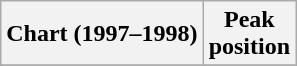<table class="wikitable sortable">
<tr>
<th align="left">Chart (1997–1998)</th>
<th align="center">Peak<br>position</th>
</tr>
<tr>
</tr>
</table>
